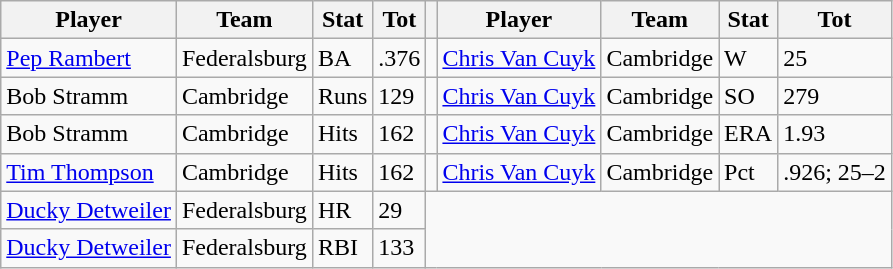<table class="wikitable">
<tr>
<th>Player</th>
<th>Team</th>
<th>Stat</th>
<th>Tot</th>
<th></th>
<th>Player</th>
<th>Team</th>
<th>Stat</th>
<th>Tot</th>
</tr>
<tr>
<td><a href='#'>Pep Rambert</a></td>
<td>Federalsburg</td>
<td>BA</td>
<td>.376</td>
<td></td>
<td><a href='#'>Chris Van Cuyk</a></td>
<td>Cambridge</td>
<td>W</td>
<td>25</td>
</tr>
<tr>
<td>Bob Stramm</td>
<td>Cambridge</td>
<td>Runs</td>
<td>129</td>
<td></td>
<td><a href='#'>Chris Van Cuyk</a></td>
<td>Cambridge</td>
<td>SO</td>
<td>279</td>
</tr>
<tr>
<td>Bob Stramm</td>
<td>Cambridge</td>
<td>Hits</td>
<td>162</td>
<td></td>
<td><a href='#'>Chris Van Cuyk</a></td>
<td>Cambridge</td>
<td>ERA</td>
<td>1.93</td>
</tr>
<tr>
<td><a href='#'>Tim Thompson</a></td>
<td>Cambridge</td>
<td>Hits</td>
<td>162</td>
<td></td>
<td><a href='#'>Chris Van Cuyk</a></td>
<td>Cambridge</td>
<td>Pct</td>
<td>.926; 25–2</td>
</tr>
<tr>
<td><a href='#'>Ducky Detweiler</a></td>
<td>Federalsburg</td>
<td>HR</td>
<td>29</td>
</tr>
<tr>
<td><a href='#'>Ducky Detweiler</a></td>
<td>Federalsburg</td>
<td>RBI</td>
<td>133</td>
</tr>
</table>
